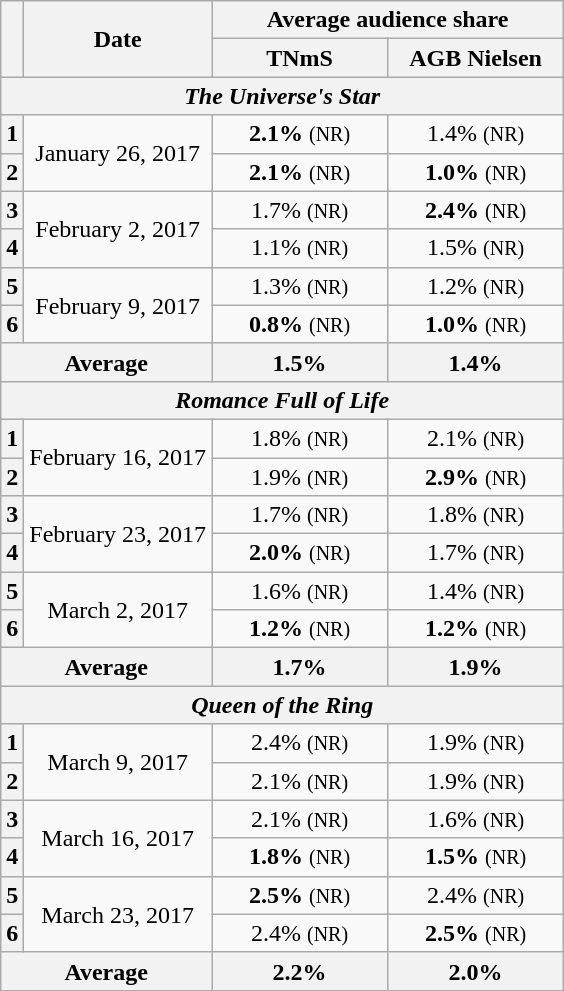<table class="wikitable" style="text-align:center;">
<tr>
<th rowspan="2"></th>
<th rowspan="2">Date</th>
<th colspan="2">Average audience share</th>
</tr>
<tr>
<th width="110">TNmS</th>
<th width="110">AGB Nielsen</th>
</tr>
<tr>
<th colspan="4"><em>The Universe's Star</em></th>
</tr>
<tr>
<th>1</th>
<td rowspan="2">January 26, 2017</td>
<td><span><strong>2.1%</strong></span> <small>(NR)</small></td>
<td>1.4% <small>(NR)</small></td>
</tr>
<tr>
<th>2</th>
<td><span><strong>2.1%</strong></span> <small>(NR)</small></td>
<td><span><strong>1.0%</strong></span> <small>(NR)</small></td>
</tr>
<tr>
<th>3</th>
<td rowspan="2">February 2, 2017</td>
<td>1.7% <small>(NR)</small></td>
<td><span><strong>2.4%</strong></span> <small>(NR)</small></td>
</tr>
<tr>
<th>4</th>
<td>1.1% <small>(NR)</small></td>
<td>1.5% <small>(NR)</small></td>
</tr>
<tr>
<th>5</th>
<td rowspan="2">February 9, 2017</td>
<td>1.3% <small>(NR)</small></td>
<td>1.2% <small>(NR)</small></td>
</tr>
<tr>
<th>6</th>
<td><span><strong>0.8%</strong></span> <small>(NR)</small></td>
<td><span><strong>1.0%</strong></span> <small>(NR)</small></td>
</tr>
<tr>
<th colspan="2">Average</th>
<th>1.5%</th>
<th>1.4%</th>
</tr>
<tr>
<th colspan="4"><em>Romance Full of Life</em></th>
</tr>
<tr>
<th>1</th>
<td rowspan="2">February 16, 2017</td>
<td>1.8% <small>(NR)</small></td>
<td>2.1% <small>(NR)</small></td>
</tr>
<tr>
<th>2</th>
<td>1.9% <small>(NR)</small></td>
<td><span><strong>2.9%</strong></span> <small>(NR)</small></td>
</tr>
<tr>
<th>3</th>
<td rowspan="2">February 23, 2017</td>
<td>1.7% <small>(NR)</small></td>
<td>1.8% <small>(NR)</small></td>
</tr>
<tr>
<th>4</th>
<td><span><strong>2.0%</strong></span> <small>(NR)</small></td>
<td>1.7% <small>(NR)</small></td>
</tr>
<tr>
<th>5</th>
<td rowspan="2">March 2, 2017</td>
<td>1.6% <small>(NR)</small></td>
<td>1.4% <small>(NR)</small></td>
</tr>
<tr>
<th>6</th>
<td><span><strong>1.2%</strong></span> <small>(NR)</small></td>
<td><span><strong>1.2%</strong></span> <small>(NR)</small></td>
</tr>
<tr>
<th colspan="2">Average</th>
<th>1.7%</th>
<th>1.9%</th>
</tr>
<tr>
<th colspan="4"><em>Queen of the Ring</em></th>
</tr>
<tr>
<th>1</th>
<td rowspan="2">March 9, 2017</td>
<td>2.4% <small>(NR)</small></td>
<td>1.9% <small>(NR)</small></td>
</tr>
<tr>
<th>2</th>
<td>2.1% <small>(NR)</small></td>
<td>1.9% <small>(NR)</small></td>
</tr>
<tr>
<th>3</th>
<td rowspan="2">March 16, 2017</td>
<td>2.1%  <small>(NR)</small></td>
<td>1.6%  <small>(NR)</small></td>
</tr>
<tr>
<th>4</th>
<td><span><strong>1.8%</strong></span> <small>(NR)</small></td>
<td><span><strong>1.5%</strong></span> <small>(NR)</small></td>
</tr>
<tr>
<th>5</th>
<td rowspan="2">March 23, 2017</td>
<td><span><strong>2.5%</strong></span> <small>(NR)</small></td>
<td>2.4% <small>(NR)</small></td>
</tr>
<tr>
<th>6</th>
<td>2.4% <small>(NR)</small></td>
<td><span><strong>2.5%</strong></span> <small>(NR)</small></td>
</tr>
<tr>
<th colspan="2">Average</th>
<th>2.2%</th>
<th>2.0%</th>
</tr>
</table>
